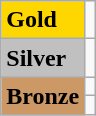<table class="wikitable">
<tr>
<td bgcolor="gold"><strong>Gold</strong></td>
<td></td>
</tr>
<tr>
<td bgcolor="silver"><strong>Silver</strong></td>
<td></td>
</tr>
<tr>
<td rowspan="2" bgcolor="#cc9966"><strong>Bronze</strong></td>
<td></td>
</tr>
<tr>
<td></td>
</tr>
</table>
